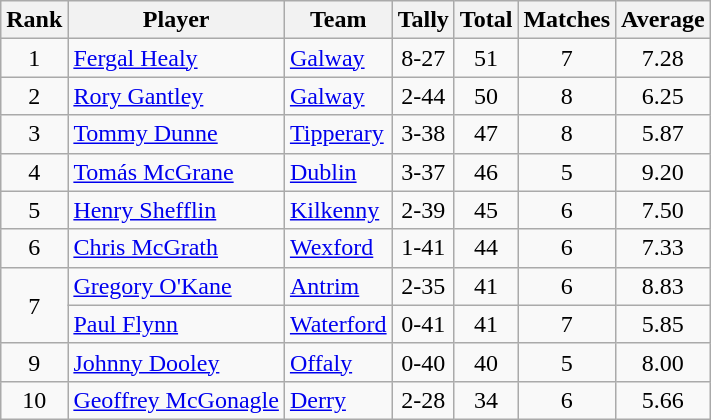<table class="wikitable">
<tr>
<th>Rank</th>
<th>Player</th>
<th>Team</th>
<th>Tally</th>
<th>Total</th>
<th>Matches</th>
<th>Average</th>
</tr>
<tr>
<td rowspan=1 align=center>1</td>
<td><a href='#'>Fergal Healy</a></td>
<td><a href='#'>Galway</a></td>
<td align=center>8-27</td>
<td align=center>51</td>
<td align=center>7</td>
<td align=center>7.28</td>
</tr>
<tr>
<td rowspan=1 align=center>2</td>
<td><a href='#'>Rory Gantley</a></td>
<td><a href='#'>Galway</a></td>
<td align=center>2-44</td>
<td align=center>50</td>
<td align=center>8</td>
<td align=center>6.25</td>
</tr>
<tr>
<td rowspan=1 align=center>3</td>
<td><a href='#'>Tommy Dunne</a></td>
<td><a href='#'>Tipperary</a></td>
<td align=center>3-38</td>
<td align=center>47</td>
<td align=center>8</td>
<td align=center>5.87</td>
</tr>
<tr>
<td rowspan=1 align=center>4</td>
<td><a href='#'>Tomás McGrane</a></td>
<td><a href='#'>Dublin</a></td>
<td align=center>3-37</td>
<td align=center>46</td>
<td align=center>5</td>
<td align=center>9.20</td>
</tr>
<tr>
<td rowspan=1 align=center>5</td>
<td><a href='#'>Henry Shefflin</a></td>
<td><a href='#'>Kilkenny</a></td>
<td align=center>2-39</td>
<td align=center>45</td>
<td align=center>6</td>
<td align=center>7.50</td>
</tr>
<tr>
<td rowspan=1 align=center>6</td>
<td><a href='#'>Chris McGrath</a></td>
<td><a href='#'>Wexford</a></td>
<td align=center>1-41</td>
<td align=center>44</td>
<td align=center>6</td>
<td align=center>7.33</td>
</tr>
<tr>
<td rowspan=2 align=center>7</td>
<td><a href='#'>Gregory O'Kane</a></td>
<td><a href='#'>Antrim</a></td>
<td align=center>2-35</td>
<td align=center>41</td>
<td align=center>6</td>
<td align=center>8.83</td>
</tr>
<tr>
<td><a href='#'>Paul Flynn</a></td>
<td><a href='#'>Waterford</a></td>
<td align=center>0-41</td>
<td align=center>41</td>
<td align=center>7</td>
<td align=center>5.85</td>
</tr>
<tr>
<td rowspan=1 align=center>9</td>
<td><a href='#'>Johnny Dooley</a></td>
<td><a href='#'>Offaly</a></td>
<td align=center>0-40</td>
<td align=center>40</td>
<td align=center>5</td>
<td align=center>8.00</td>
</tr>
<tr>
<td rowspan=1 align=center>10</td>
<td><a href='#'>Geoffrey McGonagle</a></td>
<td><a href='#'>Derry</a></td>
<td align=center>2-28</td>
<td align=center>34</td>
<td align=center>6</td>
<td align=center>5.66</td>
</tr>
</table>
